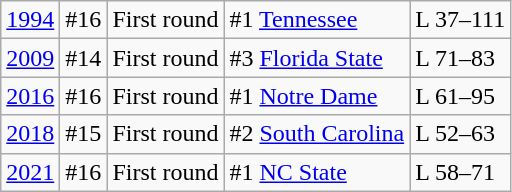<table class="wikitable">
<tr>
<td><a href='#'>1994</a></td>
<td>#16</td>
<td>First round</td>
<td>#1 <a href='#'>Tennessee</a></td>
<td>L 37–111</td>
</tr>
<tr>
<td><a href='#'>2009</a></td>
<td>#14</td>
<td>First round</td>
<td>#3 <a href='#'>Florida State</a></td>
<td>L 71–83</td>
</tr>
<tr>
<td><a href='#'>2016</a></td>
<td>#16</td>
<td>First round</td>
<td>#1 <a href='#'>Notre Dame</a></td>
<td>L 61–95</td>
</tr>
<tr>
<td><a href='#'>2018</a></td>
<td>#15</td>
<td>First round</td>
<td>#2 <a href='#'>South Carolina</a></td>
<td>L 52–63</td>
</tr>
<tr>
<td><a href='#'>2021</a></td>
<td>#16</td>
<td>First round</td>
<td>#1 <a href='#'>NC State</a></td>
<td>L 58–71</td>
</tr>
</table>
